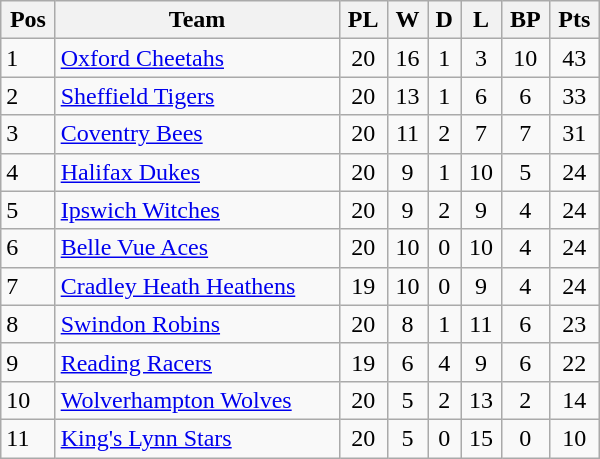<table class=wikitable width="400">
<tr>
<th>Pos</th>
<th>Team</th>
<th>PL</th>
<th>W</th>
<th>D</th>
<th>L</th>
<th>BP</th>
<th>Pts</th>
</tr>
<tr>
<td>1</td>
<td><a href='#'>Oxford Cheetahs</a></td>
<td align="center">20</td>
<td align="center">16</td>
<td align="center">1</td>
<td align="center">3</td>
<td align="center">10</td>
<td align="center">43</td>
</tr>
<tr>
<td>2</td>
<td><a href='#'>Sheffield Tigers</a></td>
<td align="center">20</td>
<td align="center">13</td>
<td align="center">1</td>
<td align="center">6</td>
<td align="center">6</td>
<td align="center">33</td>
</tr>
<tr>
<td>3</td>
<td><a href='#'>Coventry Bees</a></td>
<td align="center">20</td>
<td align="center">11</td>
<td align="center">2</td>
<td align="center">7</td>
<td align="center">7</td>
<td align="center">31</td>
</tr>
<tr>
<td>4</td>
<td><a href='#'>Halifax Dukes</a></td>
<td align="center">20</td>
<td align="center">9</td>
<td align="center">1</td>
<td align="center">10</td>
<td align="center">5</td>
<td align="center">24</td>
</tr>
<tr>
<td>5</td>
<td><a href='#'>Ipswich Witches</a></td>
<td align="center">20</td>
<td align="center">9</td>
<td align="center">2</td>
<td align="center">9</td>
<td align="center">4</td>
<td align="center">24</td>
</tr>
<tr>
<td>6</td>
<td><a href='#'>Belle Vue Aces</a></td>
<td align="center">20</td>
<td align="center">10</td>
<td align="center">0</td>
<td align="center">10</td>
<td align="center">4</td>
<td align="center">24</td>
</tr>
<tr>
<td>7</td>
<td><a href='#'>Cradley Heath Heathens</a></td>
<td align="center">19</td>
<td align="center">10</td>
<td align="center">0</td>
<td align="center">9</td>
<td align="center">4</td>
<td align="center">24</td>
</tr>
<tr>
<td>8</td>
<td><a href='#'>Swindon Robins</a></td>
<td align="center">20</td>
<td align="center">8</td>
<td align="center">1</td>
<td align="center">11</td>
<td align="center">6</td>
<td align="center">23</td>
</tr>
<tr>
<td>9</td>
<td><a href='#'>Reading Racers</a></td>
<td align="center">19</td>
<td align="center">6</td>
<td align="center">4</td>
<td align="center">9</td>
<td align="center">6</td>
<td align="center">22</td>
</tr>
<tr>
<td>10</td>
<td><a href='#'>Wolverhampton Wolves</a></td>
<td align="center">20</td>
<td align="center">5</td>
<td align="center">2</td>
<td align="center">13</td>
<td align="center">2</td>
<td align="center">14</td>
</tr>
<tr>
<td>11</td>
<td><a href='#'>King's Lynn Stars</a></td>
<td align="center">20</td>
<td align="center">5</td>
<td align="center">0</td>
<td align="center">15</td>
<td align="center">0</td>
<td align="center">10</td>
</tr>
</table>
